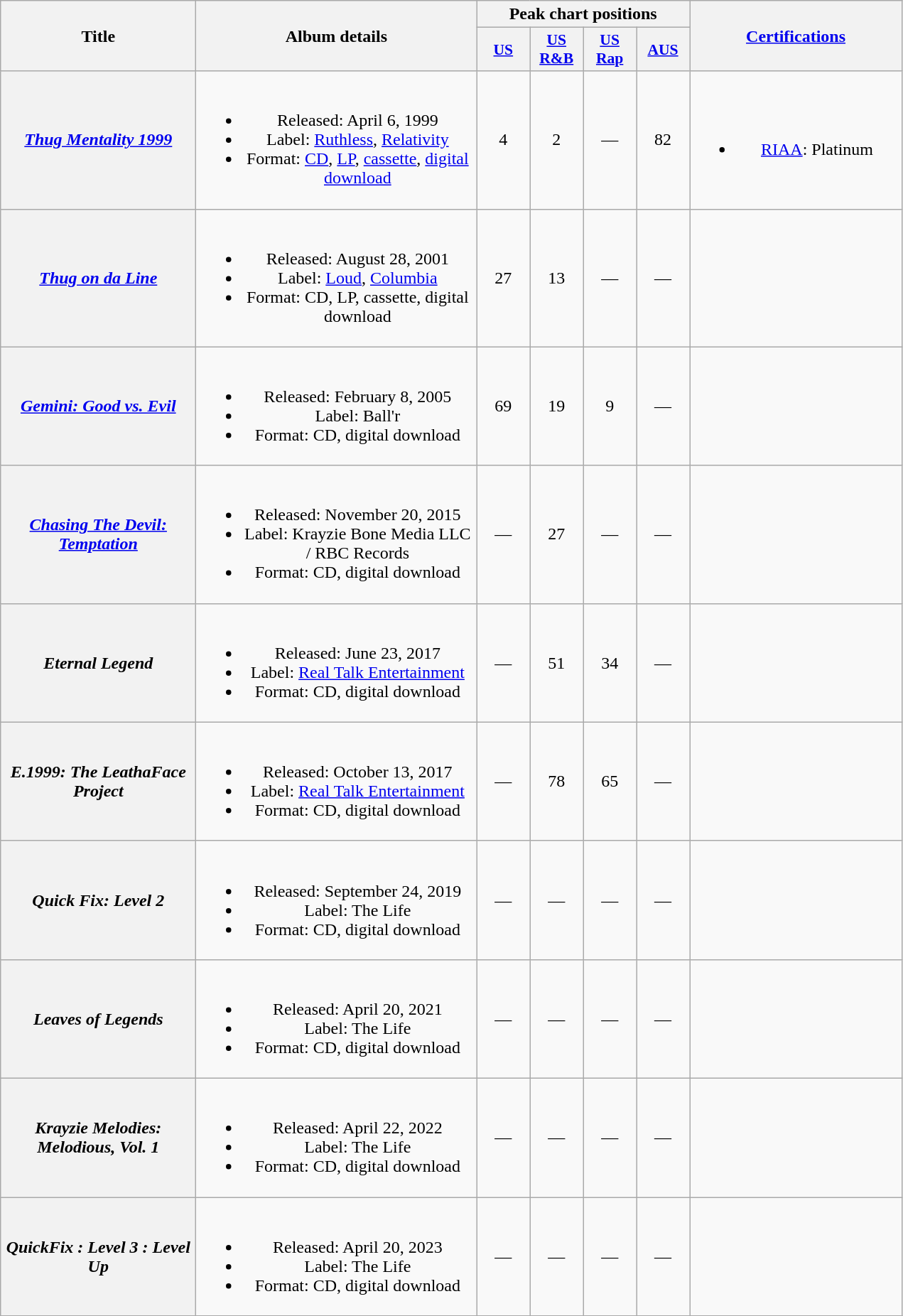<table class="wikitable plainrowheaders" style="text-align:center;">
<tr>
<th scope="col" rowspan="2" style="width:11em;">Title</th>
<th scope="col" rowspan="2" style="width:16em;">Album details</th>
<th scope="col" colspan="4">Peak chart positions</th>
<th scope="col" rowspan="2" style="width:12em;"><a href='#'>Certifications</a></th>
</tr>
<tr>
<th style="width:3em;font-size:90%;"><a href='#'>US</a><br></th>
<th style="width:3em;font-size:90%;"><a href='#'>US<br>R&B</a><br></th>
<th style="width:3em;font-size:90%;"><a href='#'>US<br>Rap</a><br></th>
<th style="width:3em;font-size:90%;"><a href='#'>AUS</a><br></th>
</tr>
<tr>
<th scope="row"><em><a href='#'>Thug Mentality 1999</a></em></th>
<td><br><ul><li>Released: April 6, 1999</li><li>Label: <a href='#'>Ruthless</a>,  <a href='#'>Relativity</a></li><li>Format: <a href='#'>CD</a>, <a href='#'>LP</a>, <a href='#'>cassette</a>, <a href='#'>digital download</a></li></ul></td>
<td>4</td>
<td>2</td>
<td>—</td>
<td>82</td>
<td><br><ul><li><a href='#'>RIAA</a>: Platinum</li></ul></td>
</tr>
<tr>
<th scope="row"><em><a href='#'>Thug on da Line</a></em></th>
<td><br><ul><li>Released: August 28, 2001</li><li>Label: <a href='#'>Loud</a>, <a href='#'>Columbia</a></li><li>Format: CD, LP, cassette, digital download</li></ul></td>
<td>27</td>
<td>13</td>
<td>—</td>
<td>—</td>
<td></td>
</tr>
<tr>
<th scope="row"><em><a href='#'>Gemini: Good vs. Evil</a></em></th>
<td><br><ul><li>Released: February 8, 2005</li><li>Label: Ball'r</li><li>Format: CD, digital download</li></ul></td>
<td>69</td>
<td>19</td>
<td>9</td>
<td>—</td>
<td></td>
</tr>
<tr>
<th scope="row"><em><a href='#'>Chasing The Devil: Temptation</a></em></th>
<td><br><ul><li>Released: November 20, 2015</li><li>Label: Krayzie Bone Media LLC / RBC Records</li><li>Format: CD, digital download</li></ul></td>
<td>—</td>
<td>27</td>
<td>—</td>
<td>—</td>
<td></td>
</tr>
<tr>
<th scope="row"><em>Eternal Legend</em></th>
<td><br><ul><li>Released: June 23, 2017</li><li>Label: <a href='#'>Real Talk Entertainment</a></li><li>Format: CD, digital download</li></ul></td>
<td>—</td>
<td>51</td>
<td>34</td>
<td>—</td>
<td></td>
</tr>
<tr>
<th scope="row"><em>E.1999: The LeathaFace Project</em></th>
<td><br><ul><li>Released: October 13, 2017</li><li>Label: <a href='#'>Real Talk Entertainment</a></li><li>Format: CD, digital download</li></ul></td>
<td>—</td>
<td>78</td>
<td>65</td>
<td>—</td>
<td></td>
</tr>
<tr>
<th scope="row"><em>Quick Fix: Level 2</em></th>
<td><br><ul><li>Released: September 24, 2019</li><li>Label: The Life</li><li>Format: CD, digital download</li></ul></td>
<td>—</td>
<td>—</td>
<td>—</td>
<td>—</td>
<td></td>
</tr>
<tr>
<th scope="row"><em>Leaves of Legends</em></th>
<td><br><ul><li>Released: April 20, 2021</li><li>Label: The Life</li><li>Format: CD, digital download</li></ul></td>
<td>—</td>
<td>—</td>
<td>—</td>
<td>—</td>
<td></td>
</tr>
<tr>
<th scope="row"><em>Krayzie Melodies: Melodious, Vol. 1</em></th>
<td><br><ul><li>Released: April 22, 2022</li><li>Label: The Life</li><li>Format: CD, digital download</li></ul></td>
<td>—</td>
<td>—</td>
<td>—</td>
<td>—</td>
<td></td>
</tr>
<tr>
<th scope="row"><em>QuickFix : Level 3 : Level Up</em></th>
<td><br><ul><li>Released: April 20, 2023</li><li>Label: The Life</li><li>Format: CD, digital download</li></ul></td>
<td>—</td>
<td>—</td>
<td>—</td>
<td>—</td>
<td></td>
</tr>
<tr>
</tr>
</table>
